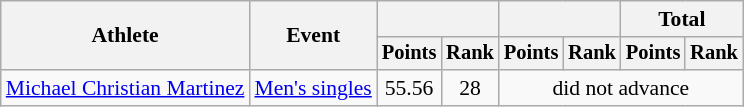<table class="wikitable" style="font-size:90%">
<tr>
<th rowspan="2">Athlete</th>
<th rowspan="2">Event</th>
<th colspan="2"></th>
<th colspan="2"></th>
<th colspan="2">Total</th>
</tr>
<tr style="font-size:95%">
<th>Points</th>
<th>Rank</th>
<th>Points</th>
<th>Rank</th>
<th>Points</th>
<th>Rank</th>
</tr>
<tr align=center>
<td align=left><a href='#'>Michael Christian Martinez</a></td>
<td align=left><a href='#'>Men's singles</a></td>
<td>55.56</td>
<td>28</td>
<td colspan=4>did not advance</td>
</tr>
</table>
